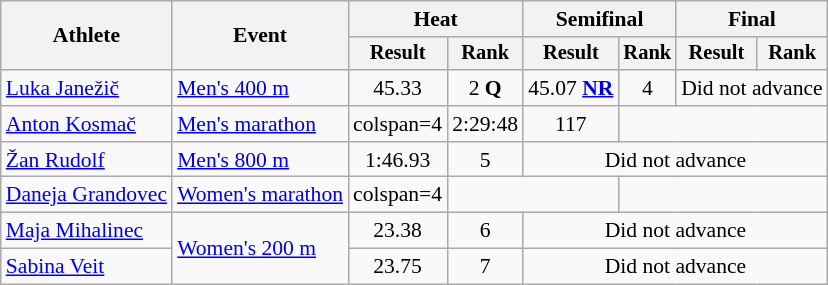<table class="wikitable" style="font-size:90%">
<tr>
<th rowspan="2">Athlete</th>
<th rowspan="2">Event</th>
<th colspan="2">Heat</th>
<th colspan="2">Semifinal</th>
<th colspan="2">Final</th>
</tr>
<tr style="font-size:95%">
<th>Result</th>
<th>Rank</th>
<th>Result</th>
<th>Rank</th>
<th>Result</th>
<th>Rank</th>
</tr>
<tr align=center>
<td align=left><a href='#'>Luka Janežič</a></td>
<td align=left><a href='#'>Men's 400 m</a></td>
<td>45.33</td>
<td>2 <strong>Q</strong></td>
<td>45.07 <strong><a href='#'>NR</a></strong></td>
<td>4</td>
<td colspan=2>Did not advance</td>
</tr>
<tr align=center>
<td align=left><a href='#'>Anton Kosmač</a></td>
<td align=left><a href='#'>Men's marathon</a></td>
<td>colspan=4 </td>
<td>2:29:48</td>
<td>117</td>
</tr>
<tr align=center>
<td align=left><a href='#'>Žan Rudolf</a></td>
<td align=left><a href='#'>Men's 800 m</a></td>
<td>1:46.93</td>
<td>5</td>
<td colspan=4>Did not advance</td>
</tr>
<tr align=center>
<td align=left><a href='#'>Daneja Grandovec</a></td>
<td align=left><a href='#'>Women's marathon</a></td>
<td>colspan=4 </td>
<td colspan=2></td>
</tr>
<tr align=center>
<td align=left><a href='#'>Maja Mihalinec</a></td>
<td align=left rowspan=2><a href='#'>Women's 200 m</a></td>
<td>23.38</td>
<td>6</td>
<td colspan=4>Did not advance</td>
</tr>
<tr align=center>
<td align=left><a href='#'>Sabina Veit</a></td>
<td>23.75</td>
<td>7</td>
<td colspan=4>Did not advance</td>
</tr>
</table>
